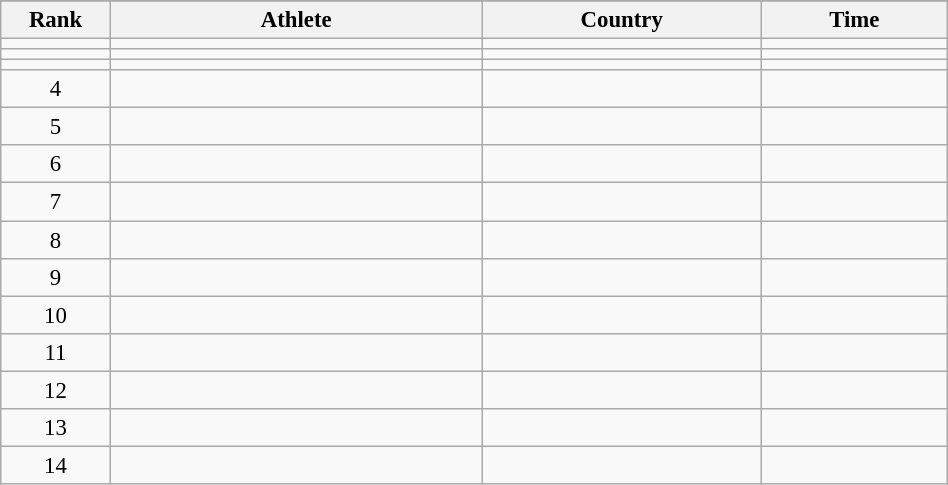<table class="wikitable sortable" style=" text-align:center; font-size:95%;" width="50%">
<tr>
</tr>
<tr>
<th width=5%>Rank</th>
<th width=20%>Athlete</th>
<th width=15%>Country</th>
<th width=10%>Time</th>
</tr>
<tr>
<td align=center></td>
<td align=left></td>
<td align=left></td>
<td></td>
</tr>
<tr>
<td align=center></td>
<td align=left></td>
<td align=left></td>
<td></td>
</tr>
<tr>
<td align=center></td>
<td align=left></td>
<td align=left></td>
<td></td>
</tr>
<tr>
<td align=center>4</td>
<td align=left></td>
<td align=left></td>
<td></td>
</tr>
<tr>
<td align=center>5</td>
<td align=left></td>
<td align=left></td>
<td></td>
</tr>
<tr>
<td align=center>6</td>
<td align=left></td>
<td align=left></td>
<td></td>
</tr>
<tr>
<td align=center>7</td>
<td align=left></td>
<td align=left></td>
<td></td>
</tr>
<tr>
<td align=center>8</td>
<td align=left></td>
<td align=left></td>
<td></td>
</tr>
<tr>
<td align=center>9</td>
<td align=left></td>
<td align=left></td>
<td></td>
</tr>
<tr>
<td align=center>10</td>
<td align=left></td>
<td align=left></td>
<td></td>
</tr>
<tr>
<td align=center>11</td>
<td align=left></td>
<td align=left></td>
<td></td>
</tr>
<tr>
<td align=center>12</td>
<td align=left></td>
<td align=left></td>
<td></td>
</tr>
<tr>
<td align=center>13</td>
<td align=left></td>
<td align=left></td>
<td></td>
</tr>
<tr>
<td align=center>14</td>
<td align=left></td>
<td align=left></td>
<td></td>
</tr>
</table>
